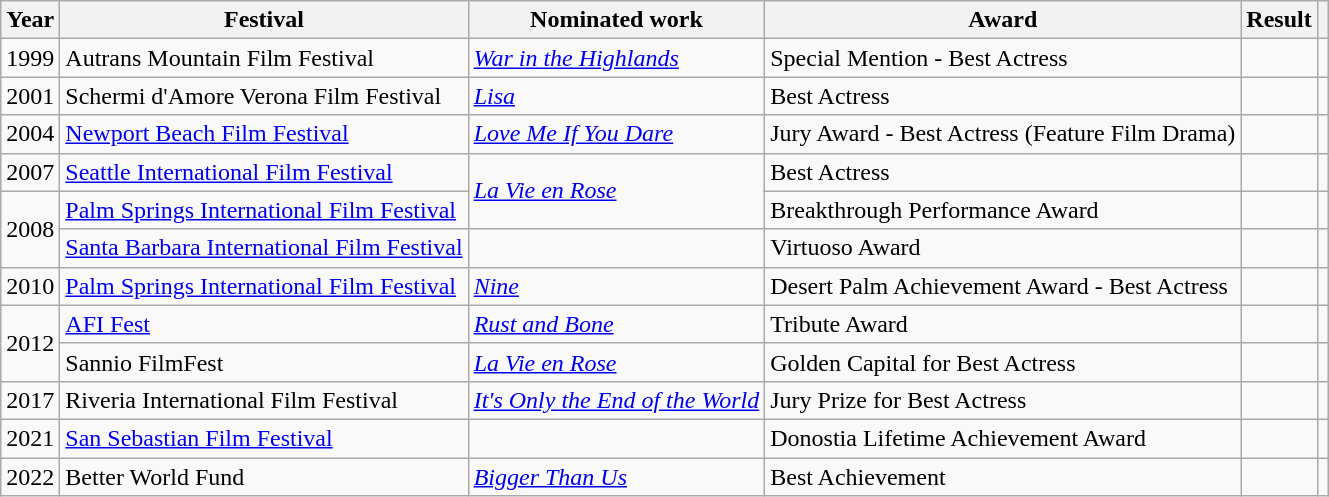<table class="wikitable sortable">
<tr>
<th>Year</th>
<th>Festival</th>
<th>Nominated work</th>
<th>Award</th>
<th>Result</th>
<th></th>
</tr>
<tr>
<td>1999</td>
<td>Autrans Mountain Film Festival</td>
<td><em><a href='#'>War in the Highlands</a></em></td>
<td>Special Mention - Best Actress</td>
<td></td>
<td></td>
</tr>
<tr>
<td>2001</td>
<td>Schermi d'Amore Verona Film Festival</td>
<td><em><a href='#'>Lisa</a></em></td>
<td>Best Actress</td>
<td></td>
<td></td>
</tr>
<tr>
<td>2004</td>
<td><a href='#'>Newport Beach Film Festival</a></td>
<td><em><a href='#'>Love Me If You Dare</a></em></td>
<td>Jury Award - Best Actress (Feature Film Drama)</td>
<td></td>
<td></td>
</tr>
<tr>
<td>2007</td>
<td><a href='#'>Seattle International Film Festival</a></td>
<td rowspan="2"><em><a href='#'>La Vie en Rose</a></em></td>
<td>Best Actress</td>
<td></td>
<td></td>
</tr>
<tr>
<td rowspan="2">2008</td>
<td><a href='#'>Palm Springs International Film Festival</a></td>
<td>Breakthrough Performance Award</td>
<td></td>
<td></td>
</tr>
<tr>
<td><a href='#'>Santa Barbara International Film Festival</a></td>
<td></td>
<td>Virtuoso Award</td>
<td></td>
<td></td>
</tr>
<tr>
<td>2010</td>
<td><a href='#'>Palm Springs International Film Festival</a></td>
<td><em><a href='#'>Nine</a></em></td>
<td>Desert Palm Achievement Award - Best Actress</td>
<td></td>
<td></td>
</tr>
<tr>
<td rowspan="2">2012</td>
<td><a href='#'>AFI Fest</a></td>
<td><em><a href='#'>Rust and Bone</a></em></td>
<td>Tribute Award</td>
<td></td>
<td></td>
</tr>
<tr>
<td>Sannio FilmFest</td>
<td><em><a href='#'>La Vie en Rose</a></em></td>
<td>Golden Capital for Best Actress</td>
<td></td>
<td></td>
</tr>
<tr>
<td>2017</td>
<td>Riveria International Film Festival</td>
<td><em><a href='#'>It's Only the End of the World</a></em></td>
<td>Jury Prize for Best Actress</td>
<td></td>
<td></td>
</tr>
<tr>
<td>2021</td>
<td><a href='#'>San Sebastian Film Festival</a></td>
<td></td>
<td>Donostia Lifetime Achievement Award</td>
<td></td>
<td></td>
</tr>
<tr>
<td>2022</td>
<td>Better World Fund</td>
<td><em><a href='#'>Bigger Than Us</a></em></td>
<td>Best Achievement</td>
<td></td>
<td></td>
</tr>
</table>
